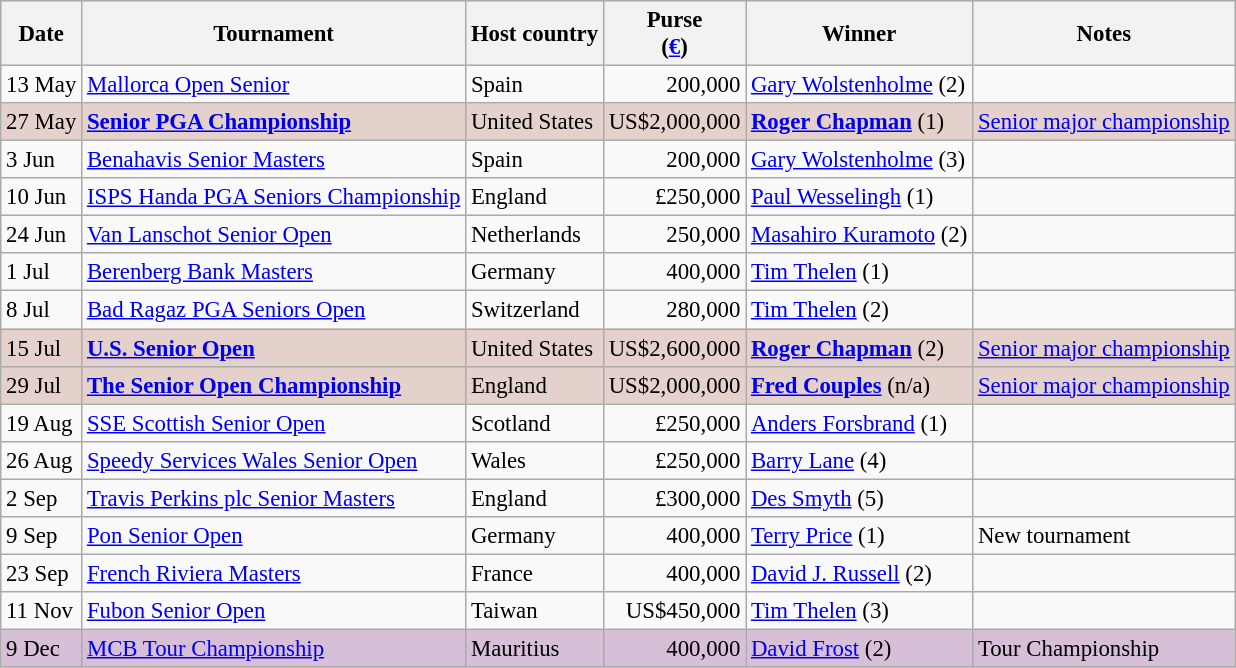<table class="wikitable" style="font-size:95%">
<tr>
<th>Date</th>
<th>Tournament</th>
<th>Host country</th>
<th>Purse<br>(<a href='#'>€</a>)</th>
<th>Winner</th>
<th>Notes</th>
</tr>
<tr>
<td>13 May</td>
<td><a href='#'>Mallorca Open Senior</a></td>
<td>Spain</td>
<td align=right>200,000</td>
<td> <a href='#'>Gary Wolstenholme</a> (2)</td>
<td></td>
</tr>
<tr style="background:#e5d1cb;">
<td>27 May</td>
<td><strong><a href='#'>Senior PGA Championship</a></strong></td>
<td>United States</td>
<td align=right>US$2,000,000</td>
<td> <strong><a href='#'>Roger Chapman</a></strong> (1)</td>
<td><a href='#'>Senior major championship</a></td>
</tr>
<tr>
<td>3 Jun</td>
<td><a href='#'>Benahavis Senior Masters</a></td>
<td>Spain</td>
<td align=right>200,000</td>
<td> <a href='#'>Gary Wolstenholme</a> (3)</td>
<td></td>
</tr>
<tr>
<td>10 Jun</td>
<td><a href='#'>ISPS Handa PGA Seniors Championship</a></td>
<td>England</td>
<td align=right>£250,000</td>
<td> <a href='#'>Paul Wesselingh</a> (1)</td>
<td></td>
</tr>
<tr>
<td>24 Jun</td>
<td><a href='#'>Van Lanschot Senior Open</a></td>
<td>Netherlands</td>
<td align=right>250,000</td>
<td> <a href='#'>Masahiro Kuramoto</a> (2)</td>
<td></td>
</tr>
<tr>
<td>1 Jul</td>
<td><a href='#'>Berenberg Bank Masters</a></td>
<td>Germany</td>
<td align=right>400,000</td>
<td> <a href='#'>Tim Thelen</a> (1)</td>
<td></td>
</tr>
<tr>
<td>8 Jul</td>
<td><a href='#'>Bad Ragaz PGA Seniors Open</a></td>
<td>Switzerland</td>
<td align=right>280,000</td>
<td> <a href='#'>Tim Thelen</a> (2)</td>
<td></td>
</tr>
<tr style="background:#e5d1cb;">
<td>15 Jul</td>
<td><strong><a href='#'>U.S. Senior Open</a></strong></td>
<td>United States</td>
<td align=right>US$2,600,000</td>
<td> <strong><a href='#'>Roger Chapman</a></strong> (2)</td>
<td><a href='#'>Senior major championship</a></td>
</tr>
<tr style="background:#e5d1cb;">
<td>29 Jul</td>
<td><strong><a href='#'>The Senior Open Championship</a></strong></td>
<td>England</td>
<td align=right>US$2,000,000</td>
<td> <strong><a href='#'>Fred Couples</a></strong> (n/a)</td>
<td><a href='#'>Senior major championship</a></td>
</tr>
<tr>
<td>19 Aug</td>
<td><a href='#'>SSE Scottish Senior Open</a></td>
<td>Scotland</td>
<td align=right>£250,000</td>
<td> <a href='#'>Anders Forsbrand</a> (1)</td>
<td></td>
</tr>
<tr>
<td>26 Aug</td>
<td><a href='#'>Speedy Services Wales Senior Open</a></td>
<td>Wales</td>
<td align=right>£250,000</td>
<td> <a href='#'>Barry Lane</a> (4)</td>
<td></td>
</tr>
<tr>
<td>2 Sep</td>
<td><a href='#'>Travis Perkins plc Senior Masters</a></td>
<td>England</td>
<td align=right>£300,000</td>
<td> <a href='#'>Des Smyth</a> (5)</td>
<td></td>
</tr>
<tr>
<td>9 Sep</td>
<td><a href='#'>Pon Senior Open</a></td>
<td>Germany</td>
<td align=right>400,000</td>
<td> <a href='#'>Terry Price</a> (1)</td>
<td>New tournament</td>
</tr>
<tr>
<td>23 Sep</td>
<td><a href='#'>French Riviera Masters</a></td>
<td>France</td>
<td align=right>400,000</td>
<td> <a href='#'>David J. Russell</a> (2)</td>
<td></td>
</tr>
<tr>
<td>11 Nov</td>
<td><a href='#'>Fubon Senior Open</a></td>
<td>Taiwan</td>
<td align=right>US$450,000</td>
<td> <a href='#'>Tim Thelen</a> (3)</td>
<td></td>
</tr>
<tr style="background:thistle;">
<td>9 Dec</td>
<td><a href='#'>MCB Tour Championship</a></td>
<td>Mauritius</td>
<td align=right>400,000</td>
<td> <a href='#'>David Frost</a> (2)</td>
<td>Tour Championship</td>
</tr>
</table>
